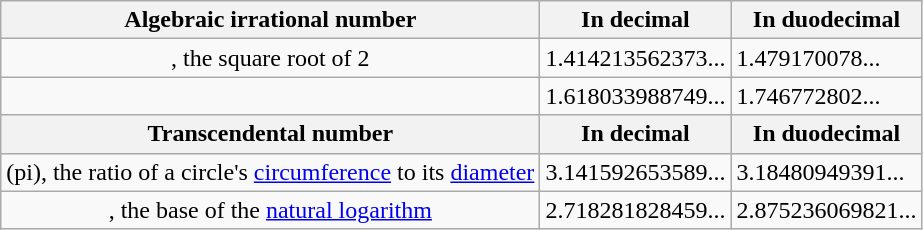<table class="wikitable">
<tr>
<th>Algebraic irrational number</th>
<th>In decimal</th>
<th>In duodecimal</th>
</tr>
<tr>
<td style="text-align:center;"><a href='#'></a>, the square root of 2</td>
<td>1.414213562373...</td>
<td>1.479170078...</td>
</tr>
<tr>
<td style="text-align:center;"></td>
<td>1.618033988749...</td>
<td>1.746772802...</td>
</tr>
<tr>
<th>Transcendental number</th>
<th>In decimal</th>
<th>In duodecimal</th>
</tr>
<tr>
<td style="text-align:center;"> (pi), the ratio of a circle's <a href='#'>circumference</a> to its <a href='#'>diameter</a></td>
<td>3.141592653589...</td>
<td>3.18480949391...</td>
</tr>
<tr>
<td style="text-align:center;">, the base of the <a href='#'>natural logarithm</a></td>
<td>2.718281828459...</td>
<td>2.875236069821...</td>
</tr>
</table>
